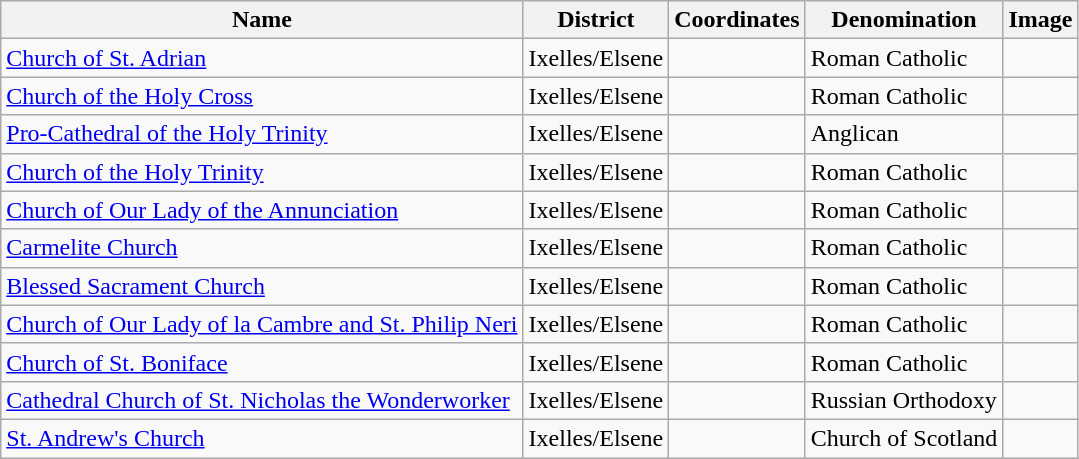<table class="wikitable sortable">
<tr>
<th>Name</th>
<th>District</th>
<th>Coordinates</th>
<th>Denomination</th>
<th>Image</th>
</tr>
<tr>
<td><a href='#'>Church of St. Adrian</a></td>
<td>Ixelles/Elsene</td>
<td></td>
<td>Roman Catholic</td>
<td></td>
</tr>
<tr>
<td><a href='#'>Church of the Holy Cross</a></td>
<td>Ixelles/Elsene</td>
<td></td>
<td>Roman Catholic</td>
<td></td>
</tr>
<tr>
<td><a href='#'>Pro-Cathedral of the Holy Trinity</a></td>
<td>Ixelles/Elsene</td>
<td></td>
<td>Anglican</td>
<td></td>
</tr>
<tr>
<td><a href='#'>Church of the Holy Trinity</a></td>
<td>Ixelles/Elsene</td>
<td></td>
<td>Roman Catholic</td>
<td></td>
</tr>
<tr>
<td><a href='#'>Church of Our Lady of the Annunciation</a></td>
<td>Ixelles/Elsene</td>
<td></td>
<td>Roman Catholic</td>
<td></td>
</tr>
<tr>
<td><a href='#'>Carmelite Church</a></td>
<td>Ixelles/Elsene</td>
<td></td>
<td>Roman Catholic</td>
<td></td>
</tr>
<tr>
<td><a href='#'>Blessed Sacrament Church</a></td>
<td>Ixelles/Elsene</td>
<td></td>
<td>Roman Catholic</td>
<td></td>
</tr>
<tr>
<td><a href='#'>Church of Our Lady of la Cambre and St. Philip Neri</a></td>
<td>Ixelles/Elsene</td>
<td></td>
<td>Roman Catholic</td>
<td></td>
</tr>
<tr>
<td><a href='#'>Church of St. Boniface</a></td>
<td>Ixelles/Elsene</td>
<td></td>
<td>Roman Catholic</td>
<td></td>
</tr>
<tr>
<td><a href='#'>Cathedral Church of St. Nicholas the Wonderworker</a></td>
<td>Ixelles/Elsene</td>
<td></td>
<td>Russian Orthodoxy</td>
<td></td>
</tr>
<tr>
<td><a href='#'>St. Andrew's Church</a></td>
<td>Ixelles/Elsene</td>
<td></td>
<td>Church of Scotland</td>
<td></td>
</tr>
</table>
